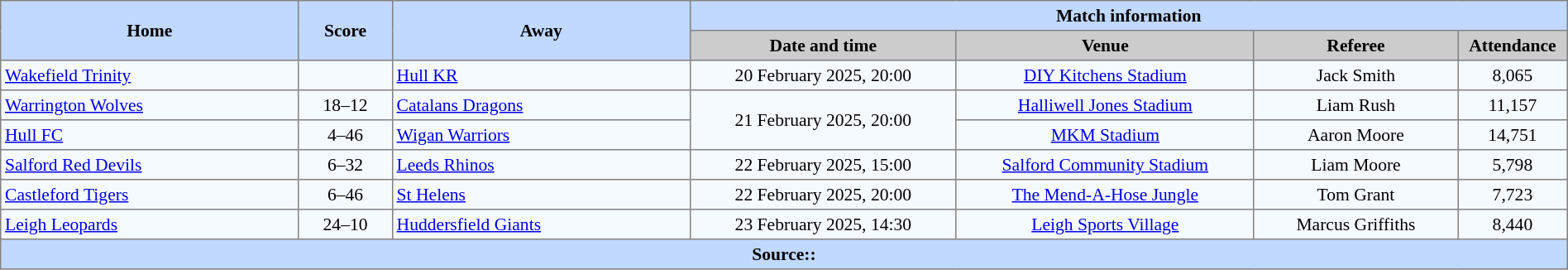<table border=1 style="border-collapse:collapse; font-size:90%; text-align:center;" cellpadding=3 cellspacing=0 width=100%>
<tr style="background:#C1D8ff;">
<th scope="col" rowspan=2 width=19%>Home</th>
<th scope="col" rowspan=2 width=6%>Score</th>
<th scope="col" rowspan=2 width=19%>Away</th>
<th colspan=4>Match information</th>
</tr>
<tr style="background:#CCCCCC;">
<th scope="col" width=17%>Date and time</th>
<th scope="col" width=19%>Venue</th>
<th scope="col" width=13%>Referee</th>
<th scope="col" width=7%>Attendance</th>
</tr>
<tr style="background:#F5FAFF;">
<td style="text-align:left;"> <a href='#'>Wakefield Trinity</a></td>
<td></td>
<td style="text-align:left;"> <a href='#'>Hull KR</a></td>
<td>20 February 2025, 20:00</td>
<td><a href='#'>DIY Kitchens Stadium</a></td>
<td>Jack Smith</td>
<td>8,065</td>
</tr>
<tr style="background:#F5FAFF;">
<td style="text-align:left;"> <a href='#'>Warrington Wolves</a></td>
<td>18–12</td>
<td style="text-align:left;"> <a href='#'>Catalans Dragons</a></td>
<td Rowspan=2>21 February 2025, 20:00</td>
<td><a href='#'>Halliwell Jones Stadium</a></td>
<td>Liam Rush</td>
<td>11,157</td>
</tr>
<tr style="background:#F5FAFF;">
<td style="text-align:left;"> <a href='#'>Hull FC</a></td>
<td>4–46</td>
<td style="text-align:left;"> <a href='#'>Wigan Warriors</a></td>
<td><a href='#'>MKM Stadium</a></td>
<td>Aaron Moore</td>
<td>14,751</td>
</tr>
<tr style="background:#F5FAFF;">
<td style="text-align:left;"> <a href='#'>Salford Red Devils</a></td>
<td>6–32</td>
<td style="text-align:left;"> <a href='#'>Leeds Rhinos</a></td>
<td>22 February 2025, 15:00</td>
<td><a href='#'>Salford Community Stadium</a></td>
<td>Liam Moore</td>
<td>5,798</td>
</tr>
<tr style="background:#F5FAFF;">
<td style="text-align:left;"> <a href='#'>Castleford Tigers</a></td>
<td>6–46</td>
<td style="text-align:left;"> <a href='#'>St Helens</a></td>
<td>22 February 2025, 20:00</td>
<td><a href='#'>The Mend-A-Hose Jungle</a></td>
<td>Tom Grant</td>
<td>7,723</td>
</tr>
<tr style="background:#F5FAFF;">
<td style="text-align:left;"> <a href='#'>Leigh Leopards</a></td>
<td>24–10</td>
<td style="text-align:left;"> <a href='#'>Huddersfield Giants</a></td>
<td>23 February 2025, 14:30</td>
<td><a href='#'>Leigh Sports Village</a></td>
<td>Marcus Griffiths</td>
<td>8,440</td>
</tr>
<tr style="background:#c1d8ff;">
<th colspan=7>Source::</th>
</tr>
</table>
